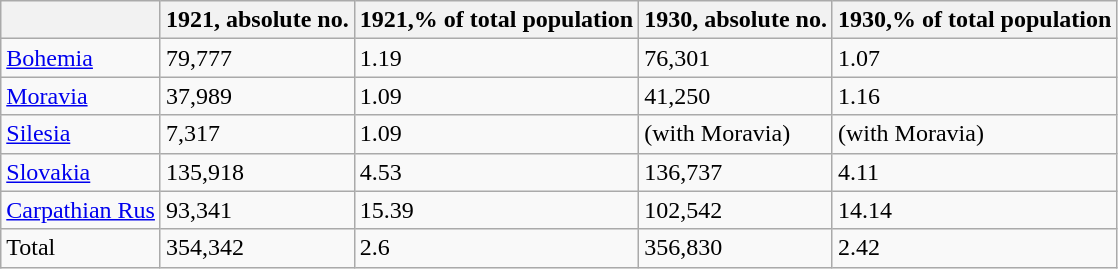<table class="wikitable">
<tr>
<th></th>
<th>1921, absolute no.</th>
<th>1921,% of total population</th>
<th>1930, absolute no.</th>
<th>1930,% of total population</th>
</tr>
<tr>
<td><a href='#'>Bohemia</a></td>
<td>79,777</td>
<td>1.19</td>
<td>76,301</td>
<td>1.07</td>
</tr>
<tr>
<td><a href='#'>Moravia</a></td>
<td>37,989</td>
<td>1.09</td>
<td>41,250</td>
<td>1.16</td>
</tr>
<tr>
<td><a href='#'>Silesia</a></td>
<td>7,317</td>
<td>1.09</td>
<td>(with Moravia)</td>
<td>(with Moravia)</td>
</tr>
<tr>
<td><a href='#'>Slovakia</a></td>
<td>135,918</td>
<td>4.53</td>
<td>136,737</td>
<td>4.11</td>
</tr>
<tr>
<td><a href='#'>Carpathian Rus</a></td>
<td>93,341</td>
<td>15.39</td>
<td>102,542</td>
<td>14.14</td>
</tr>
<tr>
<td>Total</td>
<td>354,342</td>
<td>2.6</td>
<td>356,830</td>
<td>2.42</td>
</tr>
</table>
